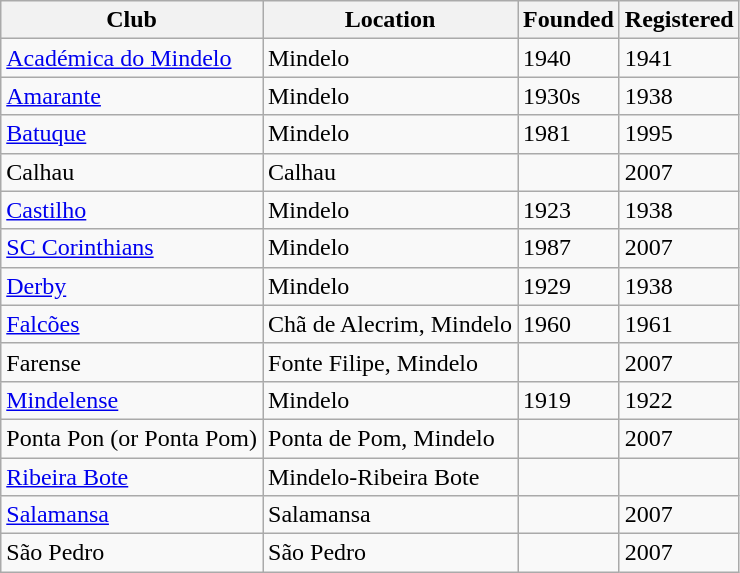<table class="wikitable sortable">
<tr>
<th>Club</th>
<th>Location</th>
<th>Founded</th>
<th>Registered</th>
</tr>
<tr>
<td><a href='#'>Académica do Mindelo</a></td>
<td>Mindelo</td>
<td>1940</td>
<td>1941</td>
</tr>
<tr>
<td><a href='#'>Amarante</a></td>
<td>Mindelo</td>
<td>1930s</td>
<td>1938</td>
</tr>
<tr>
<td><a href='#'>Batuque</a></td>
<td>Mindelo</td>
<td>1981</td>
<td>1995</td>
</tr>
<tr>
<td>Calhau</td>
<td>Calhau</td>
<td></td>
<td>2007</td>
</tr>
<tr>
<td><a href='#'>Castilho</a></td>
<td>Mindelo</td>
<td>1923</td>
<td>1938</td>
</tr>
<tr>
<td><a href='#'>SC Corinthians</a></td>
<td>Mindelo</td>
<td>1987</td>
<td>2007</td>
</tr>
<tr>
<td><a href='#'>Derby</a></td>
<td>Mindelo</td>
<td>1929</td>
<td>1938</td>
</tr>
<tr>
<td><a href='#'>Falcões</a></td>
<td>Chã de Alecrim, Mindelo</td>
<td>1960</td>
<td>1961</td>
</tr>
<tr>
<td>Farense</td>
<td>Fonte Filipe, Mindelo</td>
<td></td>
<td>2007</td>
</tr>
<tr>
<td><a href='#'>Mindelense</a></td>
<td>Mindelo</td>
<td>1919</td>
<td>1922</td>
</tr>
<tr>
<td>Ponta Pon (or Ponta Pom)</td>
<td>Ponta de Pom, Mindelo</td>
<td></td>
<td>2007</td>
</tr>
<tr>
<td><a href='#'>Ribeira Bote</a></td>
<td>Mindelo-Ribeira Bote</td>
<td></td>
<td></td>
</tr>
<tr>
<td><a href='#'>Salamansa</a></td>
<td>Salamansa</td>
<td></td>
<td>2007</td>
</tr>
<tr>
<td>São Pedro</td>
<td>São Pedro</td>
<td></td>
<td>2007</td>
</tr>
</table>
